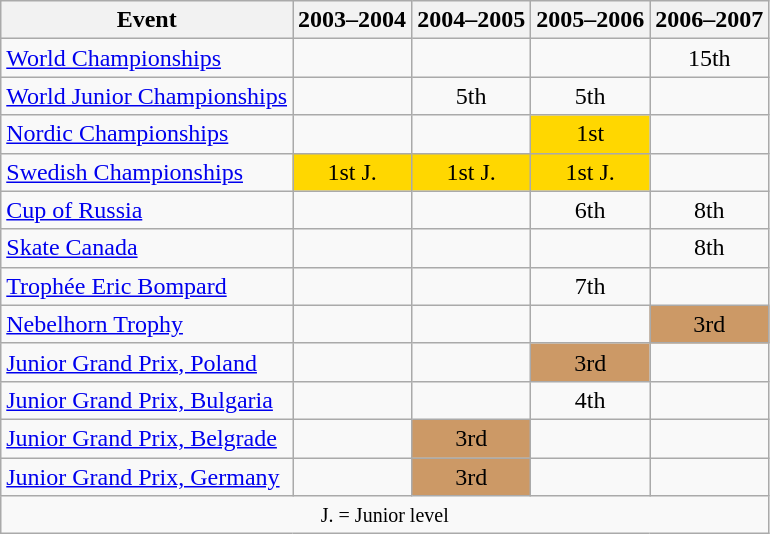<table class="wikitable" style="text-align:center">
<tr>
<th>Event</th>
<th>2003–2004</th>
<th>2004–2005</th>
<th>2005–2006</th>
<th>2006–2007</th>
</tr>
<tr>
<td align=left><a href='#'>World Championships</a></td>
<td></td>
<td></td>
<td></td>
<td>15th</td>
</tr>
<tr>
<td align=left><a href='#'>World Junior Championships</a></td>
<td></td>
<td>5th</td>
<td>5th</td>
<td></td>
</tr>
<tr>
<td align=left><a href='#'>Nordic Championships</a></td>
<td></td>
<td></td>
<td bgcolor=gold>1st</td>
<td></td>
</tr>
<tr>
<td align=left><a href='#'>Swedish Championships</a></td>
<td bgcolor=gold>1st J.</td>
<td bgcolor=gold>1st J.</td>
<td bgcolor=gold>1st J.</td>
<td></td>
</tr>
<tr>
<td align=left><a href='#'>Cup of Russia</a></td>
<td></td>
<td></td>
<td>6th</td>
<td>8th</td>
</tr>
<tr>
<td align=left><a href='#'>Skate Canada</a></td>
<td></td>
<td></td>
<td></td>
<td>8th</td>
</tr>
<tr>
<td align=left><a href='#'>Trophée Eric Bompard</a></td>
<td></td>
<td></td>
<td>7th</td>
<td></td>
</tr>
<tr>
<td align=left><a href='#'>Nebelhorn Trophy</a></td>
<td></td>
<td></td>
<td></td>
<td bgcolor=cc9966>3rd</td>
</tr>
<tr>
<td align=left><a href='#'>Junior Grand Prix, Poland</a></td>
<td></td>
<td></td>
<td bgcolor=cc9966>3rd</td>
<td></td>
</tr>
<tr>
<td align=left><a href='#'>Junior Grand Prix, Bulgaria</a></td>
<td></td>
<td></td>
<td>4th</td>
<td></td>
</tr>
<tr>
<td align=left><a href='#'>Junior Grand Prix, Belgrade</a></td>
<td></td>
<td bgcolor=cc9966>3rd</td>
<td></td>
<td></td>
</tr>
<tr>
<td align=left><a href='#'>Junior Grand Prix, Germany</a></td>
<td></td>
<td bgcolor=cc9966>3rd</td>
<td></td>
<td></td>
</tr>
<tr>
<td colspan=5 align=center><small> J. = Junior level </small></td>
</tr>
</table>
